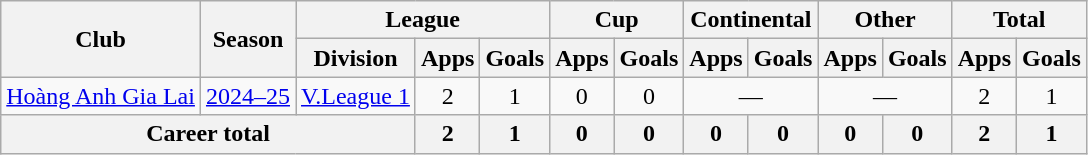<table class="wikitable" style="text-align:center">
<tr>
<th rowspan="2">Club</th>
<th rowspan="2">Season</th>
<th colspan="3">League</th>
<th colspan="2">Cup</th>
<th colspan="2">Continental</th>
<th colspan="2">Other</th>
<th colspan="2">Total</th>
</tr>
<tr>
<th>Division</th>
<th>Apps</th>
<th>Goals</th>
<th>Apps</th>
<th>Goals</th>
<th>Apps</th>
<th>Goals</th>
<th>Apps</th>
<th>Goals</th>
<th>Apps</th>
<th>Goals</th>
</tr>
<tr>
<td><a href='#'>Hoàng Anh Gia Lai</a></td>
<td><a href='#'>2024–25</a></td>
<td><a href='#'>V.League 1</a></td>
<td>2</td>
<td>1</td>
<td>0</td>
<td>0</td>
<td colspan="2">—</td>
<td colspan="2">—</td>
<td>2</td>
<td>1</td>
</tr>
<tr>
<th colspan="3">Career total</th>
<th>2</th>
<th>1</th>
<th>0</th>
<th>0</th>
<th>0</th>
<th>0</th>
<th>0</th>
<th>0</th>
<th>2</th>
<th>1</th>
</tr>
</table>
